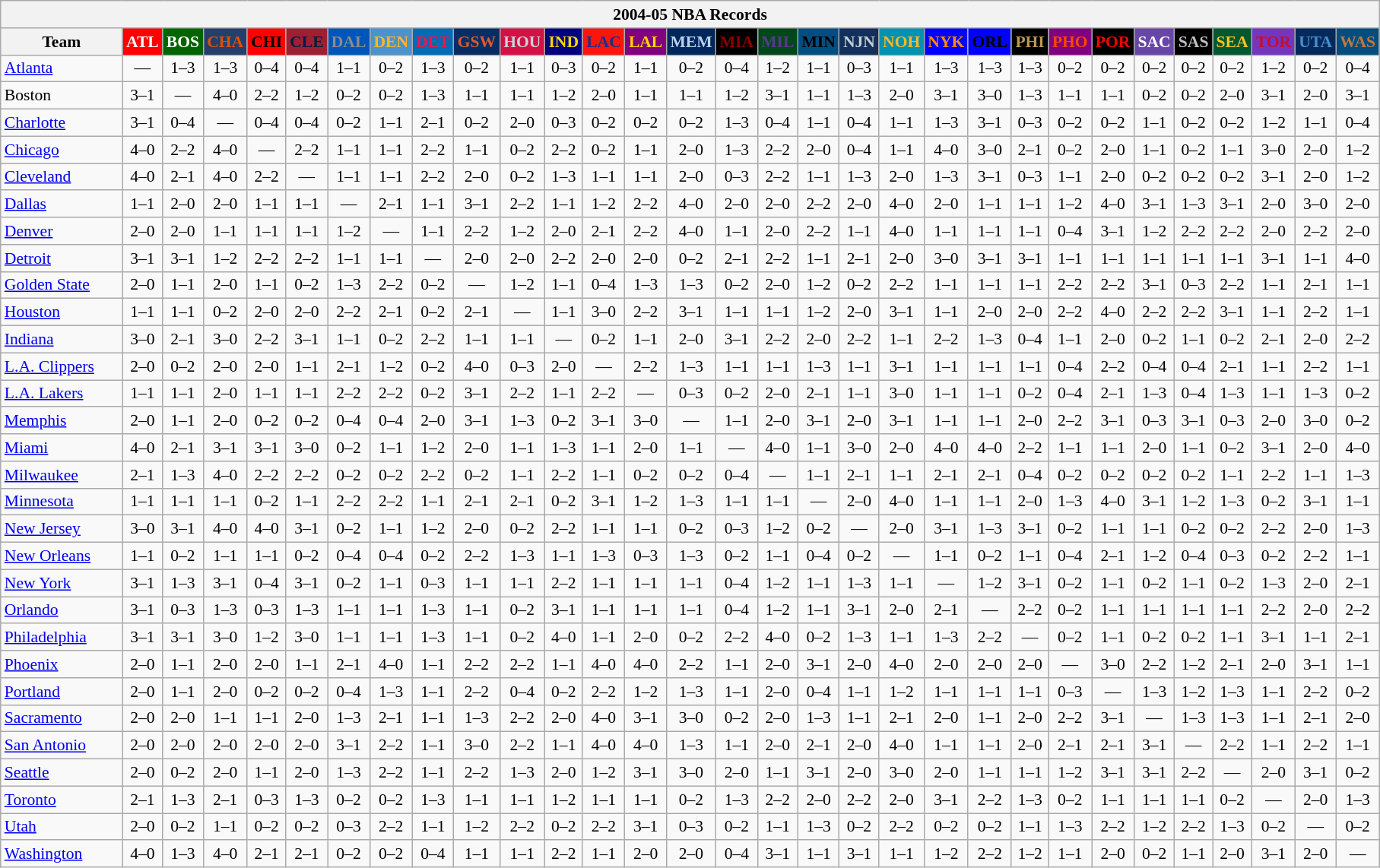<table class="wikitable" style="font-size:90%; text-align:center;">
<tr>
<th colspan=31>2004-05 NBA Records</th>
</tr>
<tr>
<th width=100>Team</th>
<th style="background:#FF0000;color:#FFFFFF;width=35">ATL</th>
<th style="background:#006400;color:#FFFFFF;width=35">BOS</th>
<th style="background:#253E6A;color:#DF5106;width=35">CHA</th>
<th style="background:#FF0000;color:#000000;width=35">CHI</th>
<th style="background:#9F1F32;color:#001D43;width=35">CLE</th>
<th style="background:#0055BA;color:#898D8F;width=35">DAL</th>
<th style="background:#4C92CC;color:#FDB827;width=35">DEN</th>
<th style="background:#006BB7;color:#ED164B;width=35">DET</th>
<th style="background:#072E63;color:#DC5A34;width=35">GSW</th>
<th style="background:#D31145;color:#CBD4D8;width=35">HOU</th>
<th style="background:#000080;color:#FFD700;width=35">IND</th>
<th style="background:#F9160D;color:#1A2E8B;width=35">LAC</th>
<th style="background:#800080;color:#FFD700;width=35">LAL</th>
<th style="background:#00265B;color:#BAD1EB;width=35">MEM</th>
<th style="background:#000000;color:#8B0000;width=35">MIA</th>
<th style="background:#00471B;color:#5C378A;width=35">MIL</th>
<th style="background:#044D80;color:#000000;width=35">MIN</th>
<th style="background:#12305B;color:#C4CED4;width=35">NJN</th>
<th style="background:#0093B1;color:#FDB827;width=35">NOH</th>
<th style="background:#0000FF;color:#FF8C00;width=35">NYK</th>
<th style="background:#0000FF;color:#000000;width=35">ORL</th>
<th style="background:#000000;color:#BB9754;width=35">PHI</th>
<th style="background:#800080;color:#FF4500;width=35">PHO</th>
<th style="background:#000000;color:#FF0000;width=35">POR</th>
<th style="background:#6846A8;color:#FFFFFF;width=35">SAC</th>
<th style="background:#000000;color:#C0C0C0;width=35">SAS</th>
<th style="background:#005831;color:#FFC322;width=35">SEA</th>
<th style="background:#7436BF;color:#BE0F34;width=35">TOR</th>
<th style="background:#042A5C;color:#4C8ECC;width=35">UTA</th>
<th style="background:#044D7D;color:#BC7A44;width=35">WAS</th>
</tr>
<tr>
<td style="text-align:left;"><a href='#'>Atlanta</a></td>
<td>—</td>
<td>1–3</td>
<td>1–3</td>
<td>0–4</td>
<td>0–4</td>
<td>1–1</td>
<td>0–2</td>
<td>1–3</td>
<td>0–2</td>
<td>1–1</td>
<td>0–3</td>
<td>0–2</td>
<td>1–1</td>
<td>0–2</td>
<td>0–4</td>
<td>1–2</td>
<td>1–1</td>
<td>0–3</td>
<td>1–1</td>
<td>1–3</td>
<td>1–3</td>
<td>1–3</td>
<td>0–2</td>
<td>0–2</td>
<td>0–2</td>
<td>0–2</td>
<td>0–2</td>
<td>1–2</td>
<td>0–2</td>
<td>0–4</td>
</tr>
<tr>
<td style="text-align:left;">Boston</td>
<td>3–1</td>
<td>—</td>
<td>4–0</td>
<td>2–2</td>
<td>1–2</td>
<td>0–2</td>
<td>0–2</td>
<td>1–3</td>
<td>1–1</td>
<td>1–1</td>
<td>1–2</td>
<td>2–0</td>
<td>1–1</td>
<td>1–1</td>
<td>1–2</td>
<td>3–1</td>
<td>1–1</td>
<td>1–3</td>
<td>2–0</td>
<td>3–1</td>
<td>3–0</td>
<td>1–3</td>
<td>1–1</td>
<td>1–1</td>
<td>0–2</td>
<td>0–2</td>
<td>2–0</td>
<td>3–1</td>
<td>2–0</td>
<td>3–1</td>
</tr>
<tr>
<td style="text-align:left;"><a href='#'>Charlotte</a></td>
<td>3–1</td>
<td>0–4</td>
<td>—</td>
<td>0–4</td>
<td>0–4</td>
<td>0–2</td>
<td>1–1</td>
<td>2–1</td>
<td>0–2</td>
<td>2–0</td>
<td>0–3</td>
<td>0–2</td>
<td>0–2</td>
<td>0–2</td>
<td>1–3</td>
<td>0–4</td>
<td>1–1</td>
<td>0–4</td>
<td>1–1</td>
<td>1–3</td>
<td>3–1</td>
<td>0–3</td>
<td>0–2</td>
<td>0–2</td>
<td>1–1</td>
<td>0–2</td>
<td>0–2</td>
<td>1–2</td>
<td>1–1</td>
<td>0–4</td>
</tr>
<tr>
<td style="text-align:left;"><a href='#'>Chicago</a></td>
<td>4–0</td>
<td>2–2</td>
<td>4–0</td>
<td>—</td>
<td>2–2</td>
<td>1–1</td>
<td>1–1</td>
<td>2–2</td>
<td>1–1</td>
<td>0–2</td>
<td>2–2</td>
<td>0–2</td>
<td>1–1</td>
<td>2–0</td>
<td>1–3</td>
<td>2–2</td>
<td>2–0</td>
<td>0–4</td>
<td>1–1</td>
<td>4–0</td>
<td>3–0</td>
<td>2–1</td>
<td>0–2</td>
<td>2–0</td>
<td>1–1</td>
<td>0–2</td>
<td>1–1</td>
<td>3–0</td>
<td>2–0</td>
<td>1–2</td>
</tr>
<tr>
<td style="text-align:left;"><a href='#'>Cleveland</a></td>
<td>4–0</td>
<td>2–1</td>
<td>4–0</td>
<td>2–2</td>
<td>—</td>
<td>1–1</td>
<td>1–1</td>
<td>2–2</td>
<td>2–0</td>
<td>0–2</td>
<td>1–3</td>
<td>1–1</td>
<td>1–1</td>
<td>2–0</td>
<td>0–3</td>
<td>2–2</td>
<td>1–1</td>
<td>1–3</td>
<td>2–0</td>
<td>1–3</td>
<td>3–1</td>
<td>0–3</td>
<td>1–1</td>
<td>2–0</td>
<td>0–2</td>
<td>0–2</td>
<td>0–2</td>
<td>3–1</td>
<td>2–0</td>
<td>1–2</td>
</tr>
<tr>
<td style="text-align:left;"><a href='#'>Dallas</a></td>
<td>1–1</td>
<td>2–0</td>
<td>2–0</td>
<td>1–1</td>
<td>1–1</td>
<td>—</td>
<td>2–1</td>
<td>1–1</td>
<td>3–1</td>
<td>2–2</td>
<td>1–1</td>
<td>1–2</td>
<td>2–2</td>
<td>4–0</td>
<td>2–0</td>
<td>2–0</td>
<td>2–2</td>
<td>2–0</td>
<td>4–0</td>
<td>2–0</td>
<td>1–1</td>
<td>1–1</td>
<td>1–2</td>
<td>4–0</td>
<td>3–1</td>
<td>1–3</td>
<td>3–1</td>
<td>2–0</td>
<td>3–0</td>
<td>2–0</td>
</tr>
<tr>
<td style="text-align:left;"><a href='#'>Denver</a></td>
<td>2–0</td>
<td>2–0</td>
<td>1–1</td>
<td>1–1</td>
<td>1–1</td>
<td>1–2</td>
<td>—</td>
<td>1–1</td>
<td>2–2</td>
<td>1–2</td>
<td>2–0</td>
<td>2–1</td>
<td>2–2</td>
<td>4–0</td>
<td>1–1</td>
<td>2–0</td>
<td>2–2</td>
<td>1–1</td>
<td>4–0</td>
<td>1–1</td>
<td>1–1</td>
<td>1–1</td>
<td>0–4</td>
<td>3–1</td>
<td>1–2</td>
<td>2–2</td>
<td>2–2</td>
<td>2–0</td>
<td>2–2</td>
<td>2–0</td>
</tr>
<tr>
<td style="text-align:left;"><a href='#'>Detroit</a></td>
<td>3–1</td>
<td>3–1</td>
<td>1–2</td>
<td>2–2</td>
<td>2–2</td>
<td>1–1</td>
<td>1–1</td>
<td>—</td>
<td>2–0</td>
<td>2–0</td>
<td>2–2</td>
<td>2–0</td>
<td>2–0</td>
<td>0–2</td>
<td>2–1</td>
<td>2–2</td>
<td>1–1</td>
<td>2–1</td>
<td>2–0</td>
<td>3–0</td>
<td>3–1</td>
<td>3–1</td>
<td>1–1</td>
<td>1–1</td>
<td>1–1</td>
<td>1–1</td>
<td>1–1</td>
<td>3–1</td>
<td>1–1</td>
<td>4–0</td>
</tr>
<tr>
<td style="text-align:left;"><a href='#'>Golden State</a></td>
<td>2–0</td>
<td>1–1</td>
<td>2–0</td>
<td>1–1</td>
<td>0–2</td>
<td>1–3</td>
<td>2–2</td>
<td>0–2</td>
<td>—</td>
<td>1–2</td>
<td>1–1</td>
<td>0–4</td>
<td>1–3</td>
<td>1–3</td>
<td>0–2</td>
<td>2–0</td>
<td>1–2</td>
<td>0–2</td>
<td>2–2</td>
<td>1–1</td>
<td>1–1</td>
<td>1–1</td>
<td>2–2</td>
<td>2–2</td>
<td>3–1</td>
<td>0–3</td>
<td>2–2</td>
<td>1–1</td>
<td>2–1</td>
<td>1–1</td>
</tr>
<tr>
<td style="text-align:left;"><a href='#'>Houston</a></td>
<td>1–1</td>
<td>1–1</td>
<td>0–2</td>
<td>2–0</td>
<td>2–0</td>
<td>2–2</td>
<td>2–1</td>
<td>0–2</td>
<td>2–1</td>
<td>—</td>
<td>1–1</td>
<td>3–0</td>
<td>2–2</td>
<td>3–1</td>
<td>1–1</td>
<td>1–1</td>
<td>1–2</td>
<td>2–0</td>
<td>3–1</td>
<td>1–1</td>
<td>2–0</td>
<td>2–0</td>
<td>2–2</td>
<td>4–0</td>
<td>2–2</td>
<td>2–2</td>
<td>3–1</td>
<td>1–1</td>
<td>2–2</td>
<td>1–1</td>
</tr>
<tr>
<td style="text-align:left;"><a href='#'>Indiana</a></td>
<td>3–0</td>
<td>2–1</td>
<td>3–0</td>
<td>2–2</td>
<td>3–1</td>
<td>1–1</td>
<td>0–2</td>
<td>2–2</td>
<td>1–1</td>
<td>1–1</td>
<td>—</td>
<td>0–2</td>
<td>1–1</td>
<td>2–0</td>
<td>3–1</td>
<td>2–2</td>
<td>2–0</td>
<td>2–2</td>
<td>1–1</td>
<td>2–2</td>
<td>1–3</td>
<td>0–4</td>
<td>1–1</td>
<td>2–0</td>
<td>0–2</td>
<td>1–1</td>
<td>0–2</td>
<td>2–1</td>
<td>2–0</td>
<td>2–2</td>
</tr>
<tr>
<td style="text-align:left;"><a href='#'>L.A. Clippers</a></td>
<td>2–0</td>
<td>0–2</td>
<td>2–0</td>
<td>2–0</td>
<td>1–1</td>
<td>2–1</td>
<td>1–2</td>
<td>0–2</td>
<td>4–0</td>
<td>0–3</td>
<td>2–0</td>
<td>—</td>
<td>2–2</td>
<td>1–3</td>
<td>1–1</td>
<td>1–1</td>
<td>1–3</td>
<td>1–1</td>
<td>3–1</td>
<td>1–1</td>
<td>1–1</td>
<td>1–1</td>
<td>0–4</td>
<td>2–2</td>
<td>0–4</td>
<td>0–4</td>
<td>2–1</td>
<td>1–1</td>
<td>2–2</td>
<td>1–1</td>
</tr>
<tr>
<td style="text-align:left;"><a href='#'>L.A. Lakers</a></td>
<td>1–1</td>
<td>1–1</td>
<td>2–0</td>
<td>1–1</td>
<td>1–1</td>
<td>2–2</td>
<td>2–2</td>
<td>0–2</td>
<td>3–1</td>
<td>2–2</td>
<td>1–1</td>
<td>2–2</td>
<td>—</td>
<td>0–3</td>
<td>0–2</td>
<td>2–0</td>
<td>2–1</td>
<td>1–1</td>
<td>3–0</td>
<td>1–1</td>
<td>1–1</td>
<td>0–2</td>
<td>0–4</td>
<td>2–1</td>
<td>1–3</td>
<td>0–4</td>
<td>1–3</td>
<td>1–1</td>
<td>1–3</td>
<td>0–2</td>
</tr>
<tr>
<td style="text-align:left;"><a href='#'>Memphis</a></td>
<td>2–0</td>
<td>1–1</td>
<td>2–0</td>
<td>0–2</td>
<td>0–2</td>
<td>0–4</td>
<td>0–4</td>
<td>2–0</td>
<td>3–1</td>
<td>1–3</td>
<td>0–2</td>
<td>3–1</td>
<td>3–0</td>
<td>—</td>
<td>1–1</td>
<td>2–0</td>
<td>3–1</td>
<td>2–0</td>
<td>3–1</td>
<td>1–1</td>
<td>1–1</td>
<td>2–0</td>
<td>2–2</td>
<td>3–1</td>
<td>0–3</td>
<td>3–1</td>
<td>0–3</td>
<td>2–0</td>
<td>3–0</td>
<td>0–2</td>
</tr>
<tr>
<td style="text-align:left;"><a href='#'>Miami</a></td>
<td>4–0</td>
<td>2–1</td>
<td>3–1</td>
<td>3–1</td>
<td>3–0</td>
<td>0–2</td>
<td>1–1</td>
<td>1–2</td>
<td>2–0</td>
<td>1–1</td>
<td>1–3</td>
<td>1–1</td>
<td>2–0</td>
<td>1–1</td>
<td>—</td>
<td>4–0</td>
<td>1–1</td>
<td>3–0</td>
<td>2–0</td>
<td>4–0</td>
<td>4–0</td>
<td>2–2</td>
<td>1–1</td>
<td>1–1</td>
<td>2–0</td>
<td>1–1</td>
<td>0–2</td>
<td>3–1</td>
<td>2–0</td>
<td>4–0</td>
</tr>
<tr>
<td style="text-align:left;"><a href='#'>Milwaukee</a></td>
<td>2–1</td>
<td>1–3</td>
<td>4–0</td>
<td>2–2</td>
<td>2–2</td>
<td>0–2</td>
<td>0–2</td>
<td>2–2</td>
<td>0–2</td>
<td>1–1</td>
<td>2–2</td>
<td>1–1</td>
<td>0–2</td>
<td>0–2</td>
<td>0–4</td>
<td>—</td>
<td>1–1</td>
<td>2–1</td>
<td>1–1</td>
<td>2–1</td>
<td>2–1</td>
<td>0–4</td>
<td>0–2</td>
<td>0–2</td>
<td>0–2</td>
<td>0–2</td>
<td>1–1</td>
<td>2–2</td>
<td>1–1</td>
<td>1–3</td>
</tr>
<tr>
<td style="text-align:left;"><a href='#'>Minnesota</a></td>
<td>1–1</td>
<td>1–1</td>
<td>1–1</td>
<td>0–2</td>
<td>1–1</td>
<td>2–2</td>
<td>2–2</td>
<td>1–1</td>
<td>2–1</td>
<td>2–1</td>
<td>0–2</td>
<td>3–1</td>
<td>1–2</td>
<td>1–3</td>
<td>1–1</td>
<td>1–1</td>
<td>—</td>
<td>2–0</td>
<td>4–0</td>
<td>1–1</td>
<td>1–1</td>
<td>2–0</td>
<td>1–3</td>
<td>4–0</td>
<td>3–1</td>
<td>1–2</td>
<td>1–3</td>
<td>0–2</td>
<td>3–1</td>
<td>1–1</td>
</tr>
<tr>
<td style="text-align:left;"><a href='#'>New Jersey</a></td>
<td>3–0</td>
<td>3–1</td>
<td>4–0</td>
<td>4–0</td>
<td>3–1</td>
<td>0–2</td>
<td>1–1</td>
<td>1–2</td>
<td>2–0</td>
<td>0–2</td>
<td>2–2</td>
<td>1–1</td>
<td>1–1</td>
<td>0–2</td>
<td>0–3</td>
<td>1–2</td>
<td>0–2</td>
<td>—</td>
<td>2–0</td>
<td>3–1</td>
<td>1–3</td>
<td>3–1</td>
<td>0–2</td>
<td>1–1</td>
<td>1–1</td>
<td>0–2</td>
<td>0–2</td>
<td>2–2</td>
<td>2–0</td>
<td>1–3</td>
</tr>
<tr>
<td style="text-align:left;"><a href='#'>New Orleans</a></td>
<td>1–1</td>
<td>0–2</td>
<td>1–1</td>
<td>1–1</td>
<td>0–2</td>
<td>0–4</td>
<td>0–4</td>
<td>0–2</td>
<td>2–2</td>
<td>1–3</td>
<td>1–1</td>
<td>1–3</td>
<td>0–3</td>
<td>1–3</td>
<td>0–2</td>
<td>1–1</td>
<td>0–4</td>
<td>0–2</td>
<td>—</td>
<td>1–1</td>
<td>0–2</td>
<td>1–1</td>
<td>0–4</td>
<td>2–1</td>
<td>1–2</td>
<td>0–4</td>
<td>0–3</td>
<td>0–2</td>
<td>2–2</td>
<td>1–1</td>
</tr>
<tr>
<td style="text-align:left;"><a href='#'>New York</a></td>
<td>3–1</td>
<td>1–3</td>
<td>3–1</td>
<td>0–4</td>
<td>3–1</td>
<td>0–2</td>
<td>1–1</td>
<td>0–3</td>
<td>1–1</td>
<td>1–1</td>
<td>2–2</td>
<td>1–1</td>
<td>1–1</td>
<td>1–1</td>
<td>0–4</td>
<td>1–2</td>
<td>1–1</td>
<td>1–3</td>
<td>1–1</td>
<td>—</td>
<td>1–2</td>
<td>3–1</td>
<td>0–2</td>
<td>1–1</td>
<td>0–2</td>
<td>1–1</td>
<td>0–2</td>
<td>1–3</td>
<td>2–0</td>
<td>2–1</td>
</tr>
<tr>
<td style="text-align:left;"><a href='#'>Orlando</a></td>
<td>3–1</td>
<td>0–3</td>
<td>1–3</td>
<td>0–3</td>
<td>1–3</td>
<td>1–1</td>
<td>1–1</td>
<td>1–3</td>
<td>1–1</td>
<td>0–2</td>
<td>3–1</td>
<td>1–1</td>
<td>1–1</td>
<td>1–1</td>
<td>0–4</td>
<td>1–2</td>
<td>1–1</td>
<td>3–1</td>
<td>2–0</td>
<td>2–1</td>
<td>—</td>
<td>2–2</td>
<td>0–2</td>
<td>1–1</td>
<td>1–1</td>
<td>1–1</td>
<td>1–1</td>
<td>2–2</td>
<td>2–0</td>
<td>2–2</td>
</tr>
<tr>
<td style="text-align:left;"><a href='#'>Philadelphia</a></td>
<td>3–1</td>
<td>3–1</td>
<td>3–0</td>
<td>1–2</td>
<td>3–0</td>
<td>1–1</td>
<td>1–1</td>
<td>1–3</td>
<td>1–1</td>
<td>0–2</td>
<td>4–0</td>
<td>1–1</td>
<td>2–0</td>
<td>0–2</td>
<td>2–2</td>
<td>4–0</td>
<td>0–2</td>
<td>1–3</td>
<td>1–1</td>
<td>1–3</td>
<td>2–2</td>
<td>—</td>
<td>0–2</td>
<td>1–1</td>
<td>0–2</td>
<td>0–2</td>
<td>1–1</td>
<td>3–1</td>
<td>1–1</td>
<td>2–1</td>
</tr>
<tr>
<td style="text-align:left;"><a href='#'>Phoenix</a></td>
<td>2–0</td>
<td>1–1</td>
<td>2–0</td>
<td>2–0</td>
<td>1–1</td>
<td>2–1</td>
<td>4–0</td>
<td>1–1</td>
<td>2–2</td>
<td>2–2</td>
<td>1–1</td>
<td>4–0</td>
<td>4–0</td>
<td>2–2</td>
<td>1–1</td>
<td>2–0</td>
<td>3–1</td>
<td>2–0</td>
<td>4–0</td>
<td>2–0</td>
<td>2–0</td>
<td>2–0</td>
<td>—</td>
<td>3–0</td>
<td>2–2</td>
<td>1–2</td>
<td>2–1</td>
<td>2–0</td>
<td>3–1</td>
<td>1–1</td>
</tr>
<tr>
<td style="text-align:left;"><a href='#'>Portland</a></td>
<td>2–0</td>
<td>1–1</td>
<td>2–0</td>
<td>0–2</td>
<td>0–2</td>
<td>0–4</td>
<td>1–3</td>
<td>1–1</td>
<td>2–2</td>
<td>0–4</td>
<td>0–2</td>
<td>2–2</td>
<td>1–2</td>
<td>1–3</td>
<td>1–1</td>
<td>2–0</td>
<td>0–4</td>
<td>1–1</td>
<td>1–2</td>
<td>1–1</td>
<td>1–1</td>
<td>1–1</td>
<td>0–3</td>
<td>—</td>
<td>1–3</td>
<td>1–2</td>
<td>1–3</td>
<td>1–1</td>
<td>2–2</td>
<td>0–2</td>
</tr>
<tr>
<td style="text-align:left;"><a href='#'>Sacramento</a></td>
<td>2–0</td>
<td>2–0</td>
<td>1–1</td>
<td>1–1</td>
<td>2–0</td>
<td>1–3</td>
<td>2–1</td>
<td>1–1</td>
<td>1–3</td>
<td>2–2</td>
<td>2–0</td>
<td>4–0</td>
<td>3–1</td>
<td>3–0</td>
<td>0–2</td>
<td>2–0</td>
<td>1–3</td>
<td>1–1</td>
<td>2–1</td>
<td>2–0</td>
<td>1–1</td>
<td>2–0</td>
<td>2–2</td>
<td>3–1</td>
<td>—</td>
<td>1–3</td>
<td>1–3</td>
<td>1–1</td>
<td>2–1</td>
<td>2–0</td>
</tr>
<tr>
<td style="text-align:left;"><a href='#'>San Antonio</a></td>
<td>2–0</td>
<td>2–0</td>
<td>2–0</td>
<td>2–0</td>
<td>2–0</td>
<td>3–1</td>
<td>2–2</td>
<td>1–1</td>
<td>3–0</td>
<td>2–2</td>
<td>1–1</td>
<td>4–0</td>
<td>4–0</td>
<td>1–3</td>
<td>1–1</td>
<td>2–0</td>
<td>2–1</td>
<td>2–0</td>
<td>4–0</td>
<td>1–1</td>
<td>1–1</td>
<td>2–0</td>
<td>2–1</td>
<td>2–1</td>
<td>3–1</td>
<td>—</td>
<td>2–2</td>
<td>1–1</td>
<td>2–2</td>
<td>1–1</td>
</tr>
<tr>
<td style="text-align:left;"><a href='#'>Seattle</a></td>
<td>2–0</td>
<td>0–2</td>
<td>2–0</td>
<td>1–1</td>
<td>2–0</td>
<td>1–3</td>
<td>2–2</td>
<td>1–1</td>
<td>2–2</td>
<td>1–3</td>
<td>2–0</td>
<td>1–2</td>
<td>3–1</td>
<td>3–0</td>
<td>2–0</td>
<td>1–1</td>
<td>3–1</td>
<td>2–0</td>
<td>3–0</td>
<td>2–0</td>
<td>1–1</td>
<td>1–1</td>
<td>1–2</td>
<td>3–1</td>
<td>3–1</td>
<td>2–2</td>
<td>—</td>
<td>2–0</td>
<td>3–1</td>
<td>0–2</td>
</tr>
<tr>
<td style="text-align:left;"><a href='#'>Toronto</a></td>
<td>2–1</td>
<td>1–3</td>
<td>2–1</td>
<td>0–3</td>
<td>1–3</td>
<td>0–2</td>
<td>0–2</td>
<td>1–3</td>
<td>1–1</td>
<td>1–1</td>
<td>1–2</td>
<td>1–1</td>
<td>1–1</td>
<td>0–2</td>
<td>1–3</td>
<td>2–2</td>
<td>2–0</td>
<td>2–2</td>
<td>2–0</td>
<td>3–1</td>
<td>2–2</td>
<td>1–3</td>
<td>0–2</td>
<td>1–1</td>
<td>1–1</td>
<td>1–1</td>
<td>0–2</td>
<td>—</td>
<td>2–0</td>
<td>1–3</td>
</tr>
<tr>
<td style="text-align:left;"><a href='#'>Utah</a></td>
<td>2–0</td>
<td>0–2</td>
<td>1–1</td>
<td>0–2</td>
<td>0–2</td>
<td>0–3</td>
<td>2–2</td>
<td>1–1</td>
<td>1–2</td>
<td>2–2</td>
<td>0–2</td>
<td>2–2</td>
<td>3–1</td>
<td>0–3</td>
<td>0–2</td>
<td>1–1</td>
<td>1–3</td>
<td>0–2</td>
<td>2–2</td>
<td>0–2</td>
<td>0–2</td>
<td>1–1</td>
<td>1–3</td>
<td>2–2</td>
<td>1–2</td>
<td>2–2</td>
<td>1–3</td>
<td>0–2</td>
<td>—</td>
<td>0–2</td>
</tr>
<tr>
<td style="text-align:left;"><a href='#'>Washington</a></td>
<td>4–0</td>
<td>1–3</td>
<td>4–0</td>
<td>2–1</td>
<td>2–1</td>
<td>0–2</td>
<td>0–2</td>
<td>0–4</td>
<td>1–1</td>
<td>1–1</td>
<td>2–2</td>
<td>1–1</td>
<td>2–0</td>
<td>2–0</td>
<td>0–4</td>
<td>3–1</td>
<td>1–1</td>
<td>3–1</td>
<td>1–1</td>
<td>1–2</td>
<td>2–2</td>
<td>1–2</td>
<td>1–1</td>
<td>2–0</td>
<td>0–2</td>
<td>1–1</td>
<td>2–0</td>
<td>3–1</td>
<td>2–0</td>
<td>—</td>
</tr>
</table>
